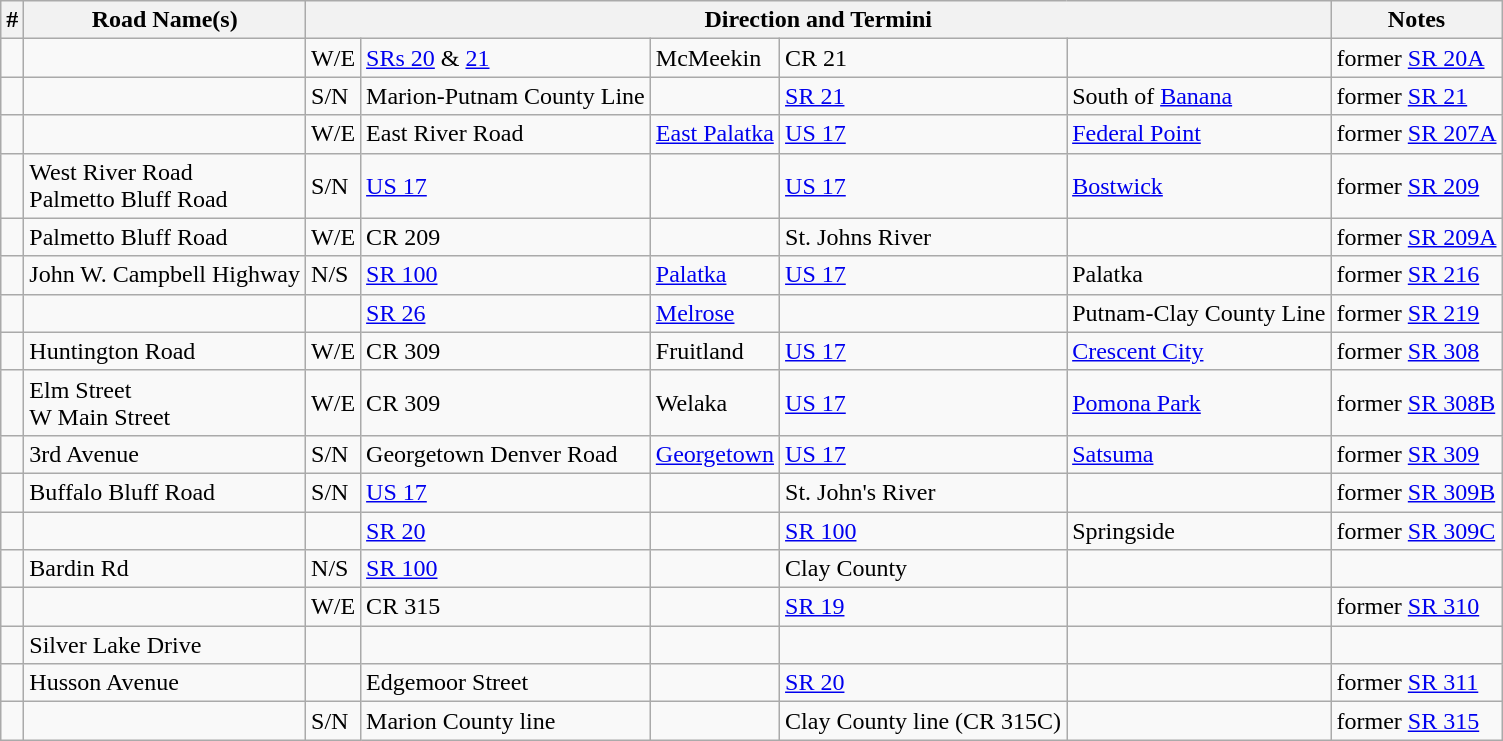<table class="wikitable">
<tr>
<th align=center>#</th>
<th>Road Name(s)</th>
<th colspan=5>Direction and Termini</th>
<th>Notes</th>
</tr>
<tr>
<td></td>
<td></td>
<td>W/E</td>
<td><a href='#'>SRs 20</a> & <a href='#'>21</a></td>
<td>McMeekin</td>
<td>CR 21</td>
<td></td>
<td>former <a href='#'>SR 20A</a></td>
</tr>
<tr>
<td></td>
<td></td>
<td>S/N</td>
<td>Marion-Putnam County Line</td>
<td></td>
<td><a href='#'>SR 21</a></td>
<td>South of <a href='#'>Banana</a></td>
<td>former <a href='#'>SR 21</a></td>
</tr>
<tr>
<td></td>
<td></td>
<td>W/E</td>
<td>East River Road</td>
<td><a href='#'>East Palatka</a></td>
<td><a href='#'>US 17</a></td>
<td><a href='#'>Federal Point</a></td>
<td>former <a href='#'>SR 207A</a></td>
</tr>
<tr>
<td></td>
<td>West River Road<br>Palmetto Bluff Road</td>
<td>S/N</td>
<td><a href='#'>US 17</a></td>
<td></td>
<td><a href='#'>US 17</a></td>
<td><a href='#'>Bostwick</a></td>
<td>former <a href='#'>SR 209</a></td>
</tr>
<tr>
<td></td>
<td>Palmetto Bluff Road</td>
<td>W/E</td>
<td>CR 209</td>
<td></td>
<td>St. Johns River</td>
<td></td>
<td>former <a href='#'>SR 209A</a></td>
</tr>
<tr>
<td></td>
<td>John W. Campbell Highway</td>
<td>N/S</td>
<td><a href='#'>SR 100</a></td>
<td><a href='#'>Palatka</a></td>
<td><a href='#'>US 17</a></td>
<td>Palatka</td>
<td>former <a href='#'>SR 216</a></td>
</tr>
<tr>
<td></td>
<td></td>
<td></td>
<td><a href='#'>SR 26</a></td>
<td><a href='#'>Melrose</a></td>
<td></td>
<td>Putnam-Clay County Line</td>
<td>former <a href='#'>SR 219</a></td>
</tr>
<tr>
<td></td>
<td>Huntington Road</td>
<td>W/E</td>
<td>CR 309</td>
<td>Fruitland</td>
<td><a href='#'>US 17</a></td>
<td><a href='#'>Crescent City</a></td>
<td>former <a href='#'>SR 308</a></td>
</tr>
<tr>
<td></td>
<td>Elm Street<br>W Main Street</td>
<td>W/E</td>
<td>CR 309</td>
<td>Welaka</td>
<td><a href='#'>US 17</a></td>
<td><a href='#'>Pomona Park</a></td>
<td>former <a href='#'>SR 308B</a></td>
</tr>
<tr>
<td></td>
<td>3rd Avenue</td>
<td>S/N</td>
<td>Georgetown Denver Road</td>
<td><a href='#'>Georgetown</a></td>
<td><a href='#'>US 17</a></td>
<td><a href='#'>Satsuma</a></td>
<td>former <a href='#'>SR 309</a></td>
</tr>
<tr>
<td></td>
<td>Buffalo Bluff Road</td>
<td>S/N</td>
<td><a href='#'>US 17</a></td>
<td></td>
<td>St. John's River</td>
<td></td>
<td>former <a href='#'>SR 309B</a></td>
</tr>
<tr>
<td></td>
<td></td>
<td></td>
<td><a href='#'>SR 20</a></td>
<td></td>
<td><a href='#'>SR 100</a></td>
<td>Springside</td>
<td>former <a href='#'>SR 309C</a></td>
</tr>
<tr>
<td></td>
<td>Bardin Rd</td>
<td>N/S</td>
<td><a href='#'>SR 100</a></td>
<td></td>
<td>Clay County</td>
<td></td>
<td></td>
</tr>
<tr>
<td></td>
<td></td>
<td>W/E</td>
<td>CR 315</td>
<td></td>
<td><a href='#'>SR 19</a></td>
<td></td>
<td>former <a href='#'>SR 310</a></td>
</tr>
<tr>
<td></td>
<td>Silver Lake Drive</td>
<td></td>
<td></td>
<td></td>
<td></td>
<td></td>
<td></td>
</tr>
<tr>
<td></td>
<td>Husson Avenue</td>
<td></td>
<td>Edgemoor Street</td>
<td></td>
<td><a href='#'>SR 20</a></td>
<td></td>
<td>former <a href='#'>SR 311</a></td>
</tr>
<tr>
<td></td>
<td></td>
<td>S/N</td>
<td>Marion County line</td>
<td></td>
<td>Clay County line (CR 315C)</td>
<td></td>
<td>former <a href='#'>SR 315</a></td>
</tr>
</table>
